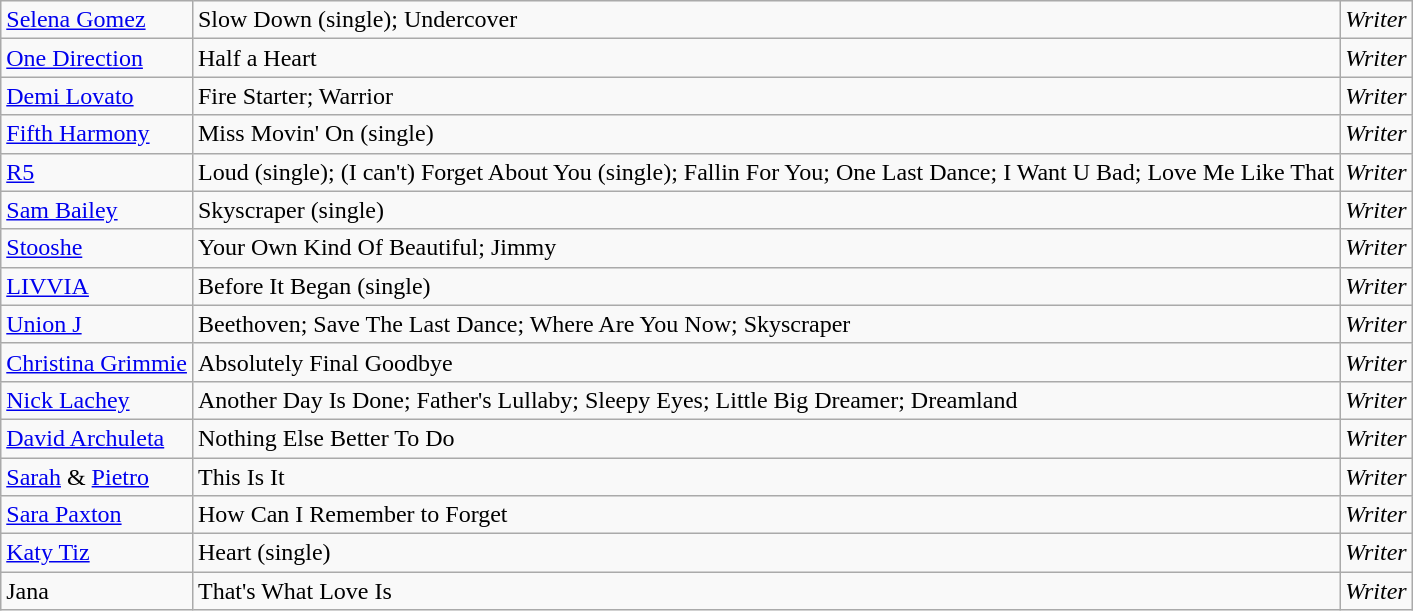<table class="wikitable">
<tr>
<td><a href='#'>Selena Gomez</a></td>
<td>Slow Down (single); Undercover</td>
<td><em>Writer</em></td>
</tr>
<tr>
<td><a href='#'>One Direction</a></td>
<td>Half a Heart</td>
<td><em>Writer</em></td>
</tr>
<tr>
<td><a href='#'>Demi Lovato</a></td>
<td>Fire Starter; Warrior</td>
<td><em>Writer</em></td>
</tr>
<tr>
<td><a href='#'>Fifth Harmony</a></td>
<td>Miss Movin' On (single)</td>
<td><em>Writer</em></td>
</tr>
<tr>
<td><a href='#'>R5</a></td>
<td>Loud (single); (I can't) Forget About You (single); Fallin For You; One Last Dance; I Want U Bad; Love Me Like That</td>
<td><em>Writer</em></td>
</tr>
<tr>
<td><a href='#'>Sam Bailey</a></td>
<td>Skyscraper (single)</td>
<td><em>Writer</em></td>
</tr>
<tr>
<td><a href='#'>Stooshe</a></td>
<td>Your Own Kind Of Beautiful; Jimmy</td>
<td><em>Writer</em></td>
</tr>
<tr>
<td><a href='#'>LIVVIA</a></td>
<td>Before It Began (single)</td>
<td><em>Writer</em></td>
</tr>
<tr>
<td><a href='#'>Union J</a></td>
<td>Beethoven; Save The Last Dance; Where Are You Now; Skyscraper</td>
<td><em>Writer</em></td>
</tr>
<tr>
<td><a href='#'>Christina Grimmie</a></td>
<td>Absolutely Final Goodbye</td>
<td><em>Writer</em></td>
</tr>
<tr>
<td><a href='#'>Nick Lachey</a></td>
<td>Another Day Is Done; Father's Lullaby; Sleepy Eyes; Little Big Dreamer; Dreamland</td>
<td><em>Writer</em></td>
</tr>
<tr>
<td><a href='#'>David Archuleta</a></td>
<td>Nothing Else Better To Do</td>
<td><em>Writer</em></td>
</tr>
<tr>
<td><a href='#'>Sarah</a> & <a href='#'>Pietro</a></td>
<td>This Is It</td>
<td><em>Writer</em></td>
</tr>
<tr>
<td><a href='#'>Sara Paxton</a></td>
<td>How Can I Remember to Forget</td>
<td><em>Writer</em></td>
</tr>
<tr>
<td><a href='#'>Katy Tiz</a></td>
<td>Heart (single)</td>
<td><em>Writer</em></td>
</tr>
<tr>
<td>Jana</td>
<td>That's What Love Is</td>
<td><em>Writer</em></td>
</tr>
</table>
